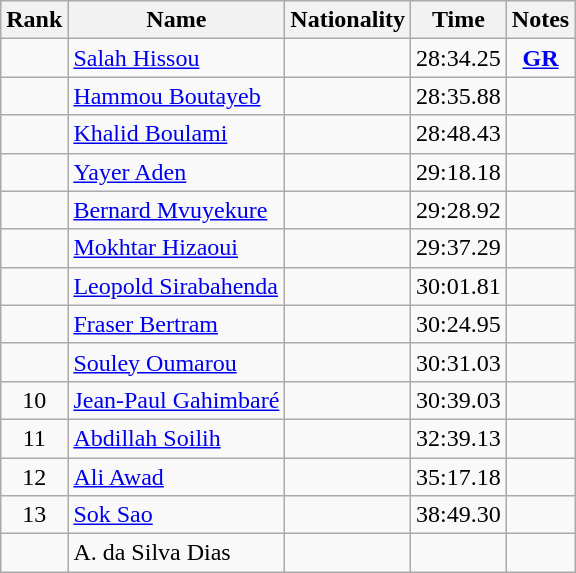<table class="wikitable sortable" style="text-align:center">
<tr>
<th>Rank</th>
<th>Name</th>
<th>Nationality</th>
<th>Time</th>
<th>Notes</th>
</tr>
<tr>
<td></td>
<td align=left><a href='#'>Salah Hissou</a></td>
<td align=left></td>
<td>28:34.25</td>
<td><strong><a href='#'>GR</a></strong></td>
</tr>
<tr>
<td></td>
<td align=left><a href='#'>Hammou Boutayeb</a></td>
<td align=left></td>
<td>28:35.88</td>
<td></td>
</tr>
<tr>
<td></td>
<td align=left><a href='#'>Khalid Boulami</a></td>
<td align=left></td>
<td>28:48.43</td>
<td></td>
</tr>
<tr>
<td></td>
<td align=left><a href='#'>Yayer Aden</a></td>
<td align=left></td>
<td>29:18.18</td>
<td></td>
</tr>
<tr>
<td></td>
<td align=left><a href='#'>Bernard Mvuyekure</a></td>
<td align=left></td>
<td>29:28.92</td>
<td></td>
</tr>
<tr>
<td></td>
<td align=left><a href='#'>Mokhtar Hizaoui</a></td>
<td align=left></td>
<td>29:37.29</td>
<td></td>
</tr>
<tr>
<td></td>
<td align=left><a href='#'>Leopold Sirabahenda</a></td>
<td align=left></td>
<td>30:01.81</td>
<td></td>
</tr>
<tr>
<td></td>
<td align=left><a href='#'>Fraser Bertram</a></td>
<td align=left></td>
<td>30:24.95</td>
<td></td>
</tr>
<tr>
<td></td>
<td align=left><a href='#'>Souley Oumarou</a></td>
<td align=left></td>
<td>30:31.03</td>
<td></td>
</tr>
<tr>
<td>10</td>
<td align=left><a href='#'>Jean-Paul Gahimbaré</a></td>
<td align=left></td>
<td>30:39.03</td>
<td></td>
</tr>
<tr>
<td>11</td>
<td align=left><a href='#'>Abdillah Soilih</a></td>
<td align=left></td>
<td>32:39.13</td>
<td></td>
</tr>
<tr>
<td>12</td>
<td align=left><a href='#'>Ali Awad</a></td>
<td align=left></td>
<td>35:17.18</td>
<td></td>
</tr>
<tr>
<td>13</td>
<td align=left><a href='#'>Sok Sao</a></td>
<td align=left></td>
<td>38:49.30</td>
<td></td>
</tr>
<tr>
<td></td>
<td align=left>A. da Silva Dias</td>
<td align=left></td>
<td></td>
<td></td>
</tr>
</table>
